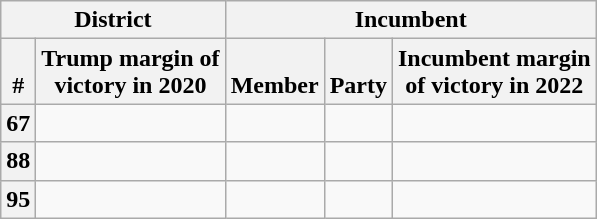<table class="wikitable sortable">
<tr>
<th colspan=2>District</th>
<th colspan=3>Incumbent</th>
</tr>
<tr valign=bottom>
<th>#</th>
<th>Trump margin of<br>victory in 2020</th>
<th>Member</th>
<th>Party</th>
<th>Incumbent margin<br>of victory in 2022</th>
</tr>
<tr>
<th>67</th>
<td></td>
<td></td>
<td></td>
<td></td>
</tr>
<tr>
<th>88</th>
<td></td>
<td></td>
<td></td>
<td></td>
</tr>
<tr>
<th>95</th>
<td></td>
<td></td>
<td></td>
<td></td>
</tr>
</table>
